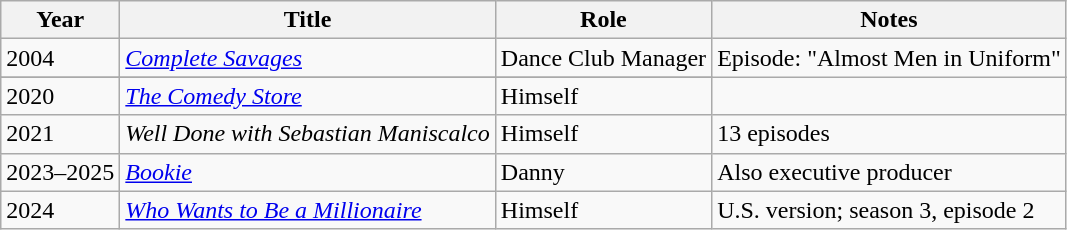<table class="wikitable sortable">
<tr>
<th>Year</th>
<th>Title</th>
<th>Role</th>
<th>Notes</th>
</tr>
<tr>
<td>2004</td>
<td><em><a href='#'>Complete Savages</a></em></td>
<td>Dance Club Manager</td>
<td>Episode: "Almost Men in Uniform"</td>
</tr>
<tr>
</tr>
<tr>
<td>2020</td>
<td><em><a href='#'>The Comedy Store</a></em></td>
<td>Himself</td>
</tr>
<tr>
<td>2021</td>
<td><em>Well Done with Sebastian Maniscalco</em></td>
<td>Himself</td>
<td>13 episodes</td>
</tr>
<tr>
<td>2023–2025</td>
<td><em><a href='#'>Bookie</a></em></td>
<td>Danny</td>
<td>Also executive producer</td>
</tr>
<tr>
<td>2024</td>
<td><em><a href='#'>Who Wants to Be a Millionaire</a></em></td>
<td>Himself</td>
<td>U.S. version; season 3, episode 2</td>
</tr>
</table>
